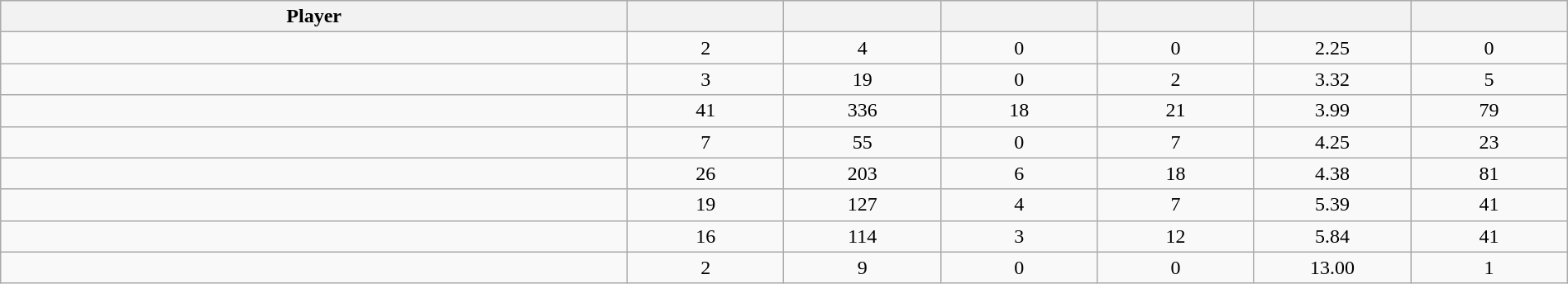<table class="wikitable sortable" style="text-align:center;" width="100%">
<tr>
<th width="40%">Player</th>
<th width="10%"></th>
<th width="10%"></th>
<th width="10%"></th>
<th width="10%"></th>
<th width="10%"></th>
<th width="10%"></th>
</tr>
<tr>
<td></td>
<td>2</td>
<td>4</td>
<td>0</td>
<td>0</td>
<td>2.25</td>
<td>0</td>
</tr>
<tr>
<td></td>
<td>3</td>
<td>19</td>
<td>0</td>
<td>2</td>
<td>3.32</td>
<td>5</td>
</tr>
<tr>
<td></td>
<td>41</td>
<td>336</td>
<td>18</td>
<td>21</td>
<td>3.99</td>
<td>79</td>
</tr>
<tr>
<td></td>
<td>7</td>
<td>55</td>
<td>0</td>
<td>7</td>
<td>4.25</td>
<td>23</td>
</tr>
<tr>
<td></td>
<td>26</td>
<td>203</td>
<td>6</td>
<td>18</td>
<td>4.38</td>
<td>81</td>
</tr>
<tr>
<td></td>
<td>19</td>
<td>127</td>
<td>4</td>
<td>7</td>
<td>5.39</td>
<td>41</td>
</tr>
<tr>
<td></td>
<td>16</td>
<td>114</td>
<td>3</td>
<td>12</td>
<td>5.84</td>
<td>41</td>
</tr>
<tr>
<td></td>
<td>2</td>
<td>9</td>
<td>0</td>
<td>0</td>
<td>13.00</td>
<td>1</td>
</tr>
</table>
